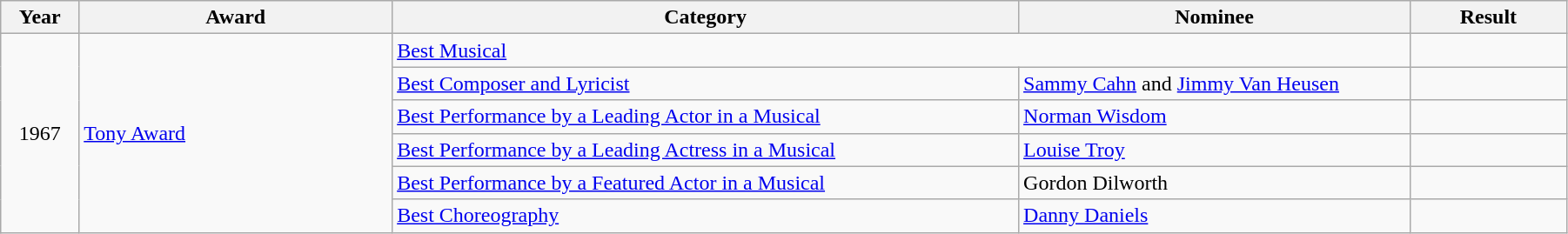<table class="wikitable" width="95%">
<tr>
<th width="5%">Year</th>
<th width="20%">Award</th>
<th width="40%">Category</th>
<th width="25%">Nominee</th>
<th width="10%">Result</th>
</tr>
<tr>
<td rowspan="6" align="center">1967</td>
<td rowspan="6"><a href='#'>Tony Award</a></td>
<td colspan="2"><a href='#'>Best Musical</a></td>
<td></td>
</tr>
<tr>
<td><a href='#'>Best Composer and Lyricist</a></td>
<td><a href='#'>Sammy Cahn</a> and <a href='#'>Jimmy Van Heusen</a></td>
<td></td>
</tr>
<tr>
<td><a href='#'>Best Performance by a Leading Actor in a Musical</a></td>
<td><a href='#'>Norman Wisdom</a></td>
<td></td>
</tr>
<tr>
<td><a href='#'>Best Performance by a Leading Actress in a Musical</a></td>
<td><a href='#'>Louise Troy</a></td>
<td></td>
</tr>
<tr>
<td><a href='#'>Best Performance by a Featured Actor in a Musical</a></td>
<td>Gordon Dilworth</td>
<td></td>
</tr>
<tr>
<td><a href='#'>Best Choreography</a></td>
<td><a href='#'>Danny Daniels</a></td>
<td></td>
</tr>
</table>
